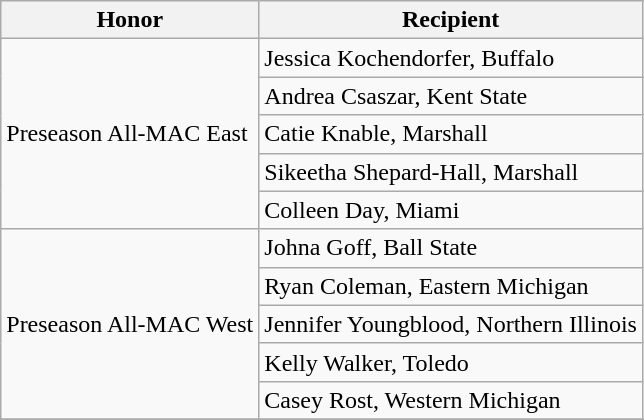<table class="wikitable" border="1">
<tr>
<th>Honor</th>
<th>Recipient</th>
</tr>
<tr>
<td rowspan=5 valign=middle>Preseason All-MAC East</td>
<td>Jessica Kochendorfer, Buffalo</td>
</tr>
<tr>
<td>Andrea Csaszar, Kent State</td>
</tr>
<tr>
<td>Catie Knable, Marshall</td>
</tr>
<tr>
<td>Sikeetha Shepard-Hall, Marshall</td>
</tr>
<tr>
<td>Colleen Day, Miami</td>
</tr>
<tr>
<td rowspan=5 valign=middle>Preseason All-MAC West</td>
<td>Johna Goff, Ball State</td>
</tr>
<tr>
<td>Ryan Coleman, Eastern Michigan</td>
</tr>
<tr>
<td>Jennifer Youngblood, Northern Illinois</td>
</tr>
<tr>
<td>Kelly Walker, Toledo</td>
</tr>
<tr>
<td>Casey Rost, Western Michigan</td>
</tr>
<tr>
</tr>
</table>
